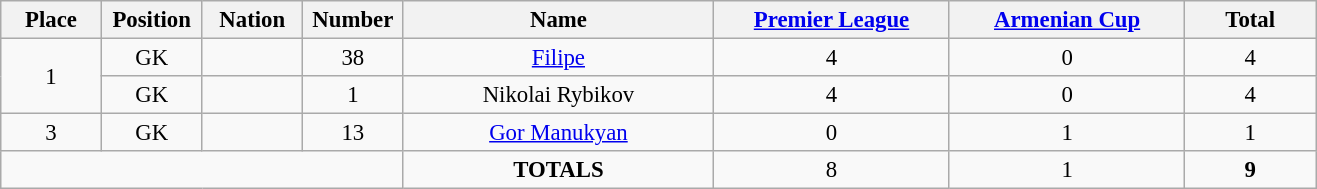<table class="wikitable" style="font-size: 95%; text-align: center;">
<tr>
<th width=60>Place</th>
<th width=60>Position</th>
<th width=60>Nation</th>
<th width=60>Number</th>
<th width=200>Name</th>
<th width=150><a href='#'>Premier League</a></th>
<th width=150><a href='#'>Armenian Cup</a></th>
<th width=80><strong>Total</strong></th>
</tr>
<tr>
<td rowspan="2">1</td>
<td>GK</td>
<td></td>
<td>38</td>
<td><a href='#'>Filipe</a></td>
<td>4</td>
<td>0</td>
<td>4</td>
</tr>
<tr>
<td>GK</td>
<td></td>
<td>1</td>
<td>Nikolai Rybikov</td>
<td>4</td>
<td>0</td>
<td>4</td>
</tr>
<tr>
<td>3</td>
<td>GK</td>
<td></td>
<td>13</td>
<td><a href='#'>Gor Manukyan</a></td>
<td>0</td>
<td>1</td>
<td>1</td>
</tr>
<tr>
<td colspan="4"></td>
<td><strong>TOTALS</strong></td>
<td>8</td>
<td>1</td>
<td><strong>9</strong></td>
</tr>
</table>
